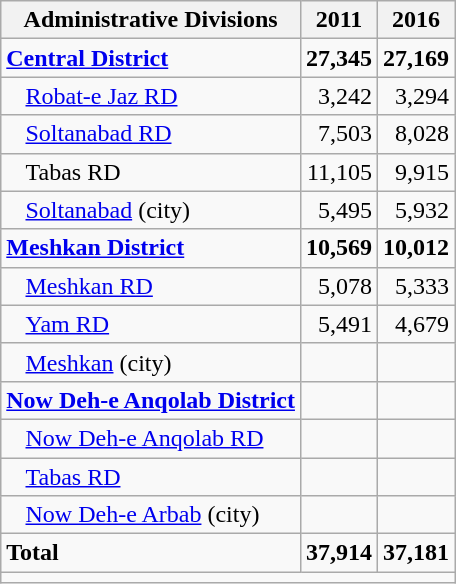<table class="wikitable">
<tr>
<th>Administrative Divisions</th>
<th>2011</th>
<th>2016</th>
</tr>
<tr>
<td><strong><a href='#'>Central District</a></strong></td>
<td style="text-align: right;"><strong>27,345</strong></td>
<td style="text-align: right;"><strong>27,169</strong></td>
</tr>
<tr>
<td style="padding-left: 1em;"><a href='#'>Robat-e Jaz RD</a></td>
<td style="text-align: right;">3,242</td>
<td style="text-align: right;">3,294</td>
</tr>
<tr>
<td style="padding-left: 1em;"><a href='#'>Soltanabad RD</a></td>
<td style="text-align: right;">7,503</td>
<td style="text-align: right;">8,028</td>
</tr>
<tr>
<td style="padding-left: 1em;">Tabas RD</td>
<td style="text-align: right;">11,105</td>
<td style="text-align: right;">9,915</td>
</tr>
<tr>
<td style="padding-left: 1em;"><a href='#'>Soltanabad</a> (city)</td>
<td style="text-align: right;">5,495</td>
<td style="text-align: right;">5,932</td>
</tr>
<tr>
<td><strong><a href='#'>Meshkan District</a></strong></td>
<td style="text-align: right;"><strong>10,569</strong></td>
<td style="text-align: right;"><strong>10,012</strong></td>
</tr>
<tr>
<td style="padding-left: 1em;"><a href='#'>Meshkan RD</a></td>
<td style="text-align: right;">5,078</td>
<td style="text-align: right;">5,333</td>
</tr>
<tr>
<td style="padding-left: 1em;"><a href='#'>Yam RD</a></td>
<td style="text-align: right;">5,491</td>
<td style="text-align: right;">4,679</td>
</tr>
<tr>
<td style="padding-left: 1em;"><a href='#'>Meshkan</a> (city)</td>
<td style="text-align: right;"></td>
<td style="text-align: right;"></td>
</tr>
<tr>
<td><strong><a href='#'>Now Deh-e Anqolab District</a></strong></td>
<td style="text-align: right;"></td>
<td style="text-align: right;"></td>
</tr>
<tr>
<td style="padding-left: 1em;"><a href='#'>Now Deh-e Anqolab RD</a></td>
<td style="text-align: right;"></td>
<td style="text-align: right;"></td>
</tr>
<tr>
<td style="padding-left: 1em;"><a href='#'>Tabas RD</a></td>
<td style="text-align: right;"></td>
<td style="text-align: right;"></td>
</tr>
<tr>
<td style="padding-left: 1em;"><a href='#'>Now Deh-e Arbab</a> (city)</td>
<td style="text-align: right;"></td>
<td style="text-align: right;"></td>
</tr>
<tr>
<td><strong>Total</strong></td>
<td style="text-align: right;"><strong>37,914</strong></td>
<td style="text-align: right;"><strong>37,181</strong></td>
</tr>
<tr>
<td colspan=3></td>
</tr>
</table>
